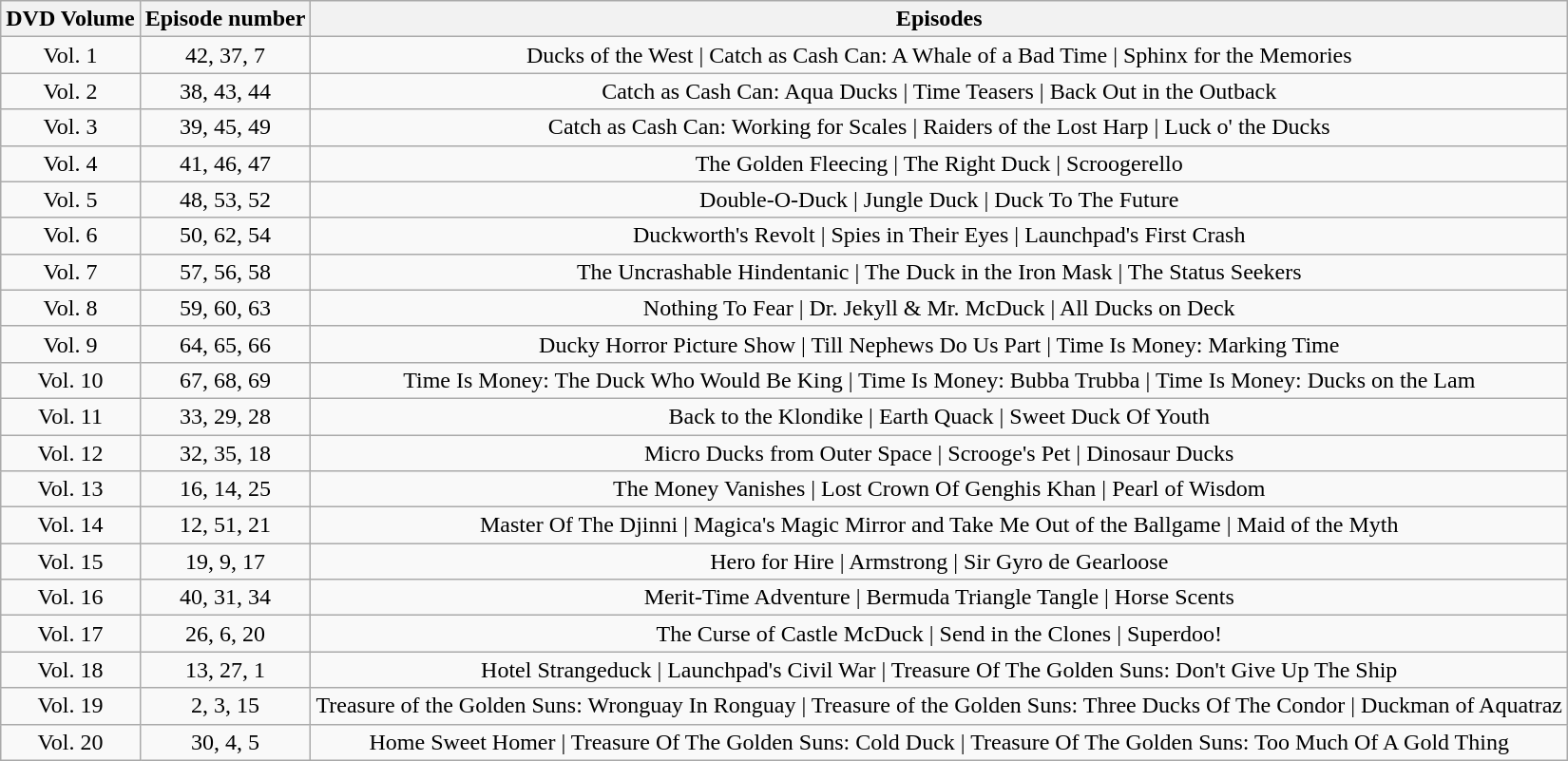<table class="wikitable" style="text-align: center;">
<tr>
<th>DVD Volume</th>
<th>Episode number</th>
<th>Episodes</th>
</tr>
<tr>
<td>Vol. 1</td>
<td>42, 37, 7</td>
<td>Ducks of the West | Catch as Cash Can: A Whale of a Bad Time | Sphinx for the Memories</td>
</tr>
<tr>
<td>Vol. 2</td>
<td>38, 43, 44</td>
<td>Catch as Cash Can: Aqua Ducks | Time Teasers | Back Out in the Outback</td>
</tr>
<tr>
<td>Vol. 3</td>
<td>39, 45, 49</td>
<td>Catch as Cash Can: Working for Scales | Raiders of the Lost Harp | Luck o' the Ducks</td>
</tr>
<tr>
<td>Vol. 4</td>
<td>41, 46, 47</td>
<td>The Golden Fleecing | The Right Duck | Scroogerello</td>
</tr>
<tr>
<td>Vol. 5</td>
<td>48, 53, 52</td>
<td>Double-O-Duck | Jungle Duck | Duck To The Future</td>
</tr>
<tr>
<td>Vol. 6</td>
<td>50, 62, 54</td>
<td>Duckworth's Revolt | Spies in Their Eyes | Launchpad's First Crash</td>
</tr>
<tr>
<td>Vol. 7</td>
<td>57, 56, 58</td>
<td>The Uncrashable Hindentanic | The Duck in the Iron Mask | The Status Seekers</td>
</tr>
<tr>
<td>Vol. 8</td>
<td>59, 60, 63</td>
<td>Nothing To Fear | Dr. Jekyll & Mr. McDuck | All Ducks on Deck</td>
</tr>
<tr>
<td>Vol. 9</td>
<td>64, 65, 66</td>
<td>Ducky Horror Picture Show | Till Nephews Do Us Part | Time Is Money: Marking Time</td>
</tr>
<tr>
<td>Vol. 10</td>
<td>67, 68, 69</td>
<td>Time Is Money: The Duck Who Would Be King | Time Is Money: Bubba Trubba | Time Is Money: Ducks on the Lam</td>
</tr>
<tr>
<td>Vol. 11</td>
<td>33, 29, 28</td>
<td>Back to the Klondike | Earth Quack | Sweet Duck Of Youth</td>
</tr>
<tr>
<td>Vol. 12</td>
<td>32, 35, 18</td>
<td>Micro Ducks from Outer Space | Scrooge's Pet | Dinosaur Ducks</td>
</tr>
<tr>
<td>Vol. 13</td>
<td>16, 14, 25</td>
<td>The Money Vanishes | Lost Crown Of Genghis Khan | Pearl of Wisdom</td>
</tr>
<tr>
<td>Vol. 14</td>
<td>12, 51, 21</td>
<td>Master Of The Djinni | Magica's Magic Mirror and Take Me Out of the Ballgame | Maid of the Myth</td>
</tr>
<tr>
<td>Vol. 15</td>
<td>19, 9, 17</td>
<td>Hero for Hire | Armstrong | Sir Gyro de Gearloose</td>
</tr>
<tr>
<td>Vol. 16</td>
<td>40, 31, 34</td>
<td>Merit-Time Adventure | Bermuda Triangle Tangle | Horse Scents</td>
</tr>
<tr>
<td>Vol. 17</td>
<td>26, 6, 20</td>
<td>The Curse of Castle McDuck | Send in the Clones | Superdoo!</td>
</tr>
<tr>
<td>Vol. 18</td>
<td>13, 27, 1</td>
<td>Hotel Strangeduck | Launchpad's Civil War | Treasure Of The Golden Suns: Don't Give Up The Ship</td>
</tr>
<tr>
<td>Vol. 19</td>
<td>2, 3, 15</td>
<td>Treasure of the Golden Suns: Wronguay In Ronguay | Treasure of the Golden Suns: Three Ducks Of The Condor | Duckman of Aquatraz</td>
</tr>
<tr>
<td>Vol. 20</td>
<td>30, 4, 5</td>
<td>Home Sweet Homer | Treasure Of The Golden Suns: Cold Duck | Treasure Of The Golden Suns: Too Much Of A Gold Thing</td>
</tr>
</table>
